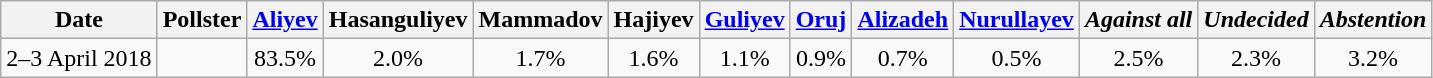<table class=wikitable style=text-align:center>
<tr>
<th>Date</th>
<th>Pollster</th>
<th><a href='#'>Aliyev</a></th>
<th>Hasanguliyev</th>
<th>Mammadov</th>
<th>Hajiyev</th>
<th><a href='#'>Guliyev</a></th>
<th><a href='#'>Oruj</a></th>
<th><a href='#'>Alizadeh</a></th>
<th><a href='#'>Nurullayev</a></th>
<th><em>Against all</em></th>
<th><em>Undecided</em></th>
<th><em>Abstention</em></th>
</tr>
<tr>
<td>2–3 April 2018</td>
<td></td>
<td>83.5%</td>
<td>2.0%</td>
<td>1.7%</td>
<td>1.6%</td>
<td>1.1%</td>
<td>0.9%</td>
<td>0.7%</td>
<td>0.5%</td>
<td>2.5%</td>
<td>2.3%</td>
<td>3.2%</td>
</tr>
</table>
